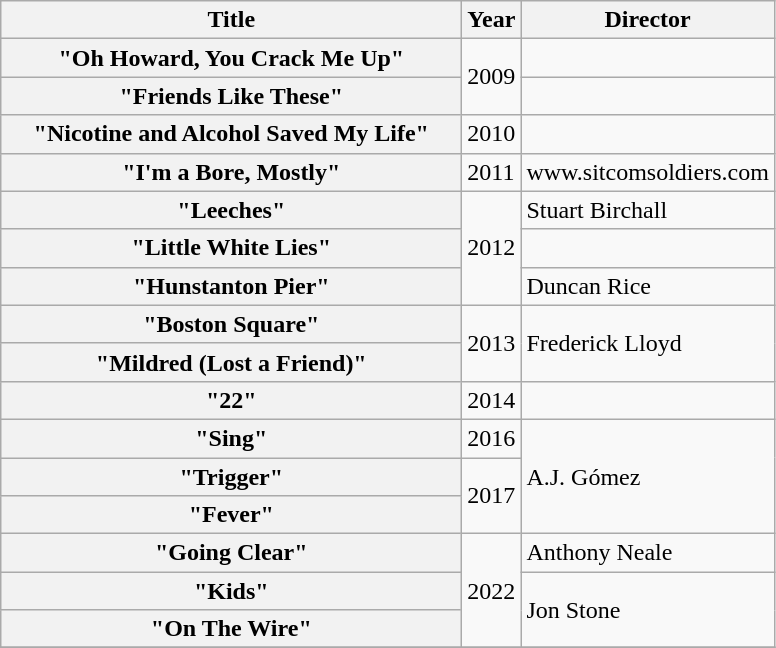<table class="wikitable plainrowheaders">
<tr>
<th width="300" scope="col">Title</th>
<th scope="col">Year</th>
<th scope="col">Director</th>
</tr>
<tr>
<th scope="row">"Oh Howard, You Crack Me Up"</th>
<td rowspan="2">2009</td>
<td></td>
</tr>
<tr>
<th scope="row">"Friends Like These"</th>
<td></td>
</tr>
<tr>
<th scope="row">"Nicotine and Alcohol Saved My Life"</th>
<td>2010</td>
<td></td>
</tr>
<tr>
<th scope="row">"I'm a Bore, Mostly"</th>
<td>2011</td>
<td>www.sitcomsoldiers.com</td>
</tr>
<tr>
<th scope="row">"Leeches"</th>
<td rowspan="3">2012</td>
<td>Stuart Birchall</td>
</tr>
<tr>
<th scope="row">"Little White Lies"</th>
<td></td>
</tr>
<tr>
<th scope="row">"Hunstanton Pier"</th>
<td>Duncan Rice</td>
</tr>
<tr>
<th scope="row">"Boston Square"</th>
<td rowspan="2">2013</td>
<td rowspan="2">Frederick Lloyd</td>
</tr>
<tr>
<th scope="row">"Mildred (Lost a Friend)"</th>
</tr>
<tr>
<th scope="row">"22"</th>
<td>2014</td>
<td></td>
</tr>
<tr>
<th scope="row">"Sing"</th>
<td>2016</td>
<td rowspan="3">A.J. Gómez</td>
</tr>
<tr>
<th scope="row">"Trigger"</th>
<td rowspan="2">2017</td>
</tr>
<tr>
<th scope="row">"Fever"</th>
</tr>
<tr>
<th scope="row">"Going Clear"</th>
<td rowspan="3">2022</td>
<td>Anthony Neale</td>
</tr>
<tr>
<th scope="row">"Kids"</th>
<td rowspan="2">Jon Stone</td>
</tr>
<tr>
<th scope="row">"On The Wire"</th>
</tr>
<tr>
</tr>
</table>
